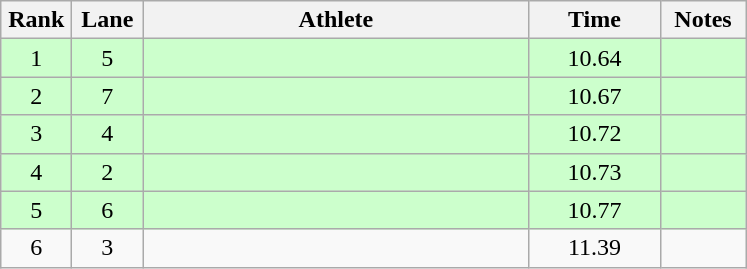<table class="wikitable sortable" style="text-align:center">
<tr>
<th width=40>Rank</th>
<th width=40>Lane</th>
<th width=250>Athlete</th>
<th width=80>Time</th>
<th width=50>Notes</th>
</tr>
<tr bgcolor=ccffcc>
<td>1</td>
<td>5</td>
<td align=left></td>
<td>10.64</td>
<td></td>
</tr>
<tr bgcolor=ccffcc>
<td>2</td>
<td>7</td>
<td align=left></td>
<td>10.67</td>
<td></td>
</tr>
<tr bgcolor=ccffcc>
<td>3</td>
<td>4</td>
<td align=left></td>
<td>10.72</td>
<td></td>
</tr>
<tr bgcolor=ccffcc>
<td>4</td>
<td>2</td>
<td align=left></td>
<td>10.73</td>
<td></td>
</tr>
<tr bgcolor=ccffcc>
<td>5</td>
<td>6</td>
<td align=left></td>
<td>10.77</td>
<td></td>
</tr>
<tr>
<td>6</td>
<td>3</td>
<td align=left></td>
<td>11.39</td>
<td></td>
</tr>
</table>
